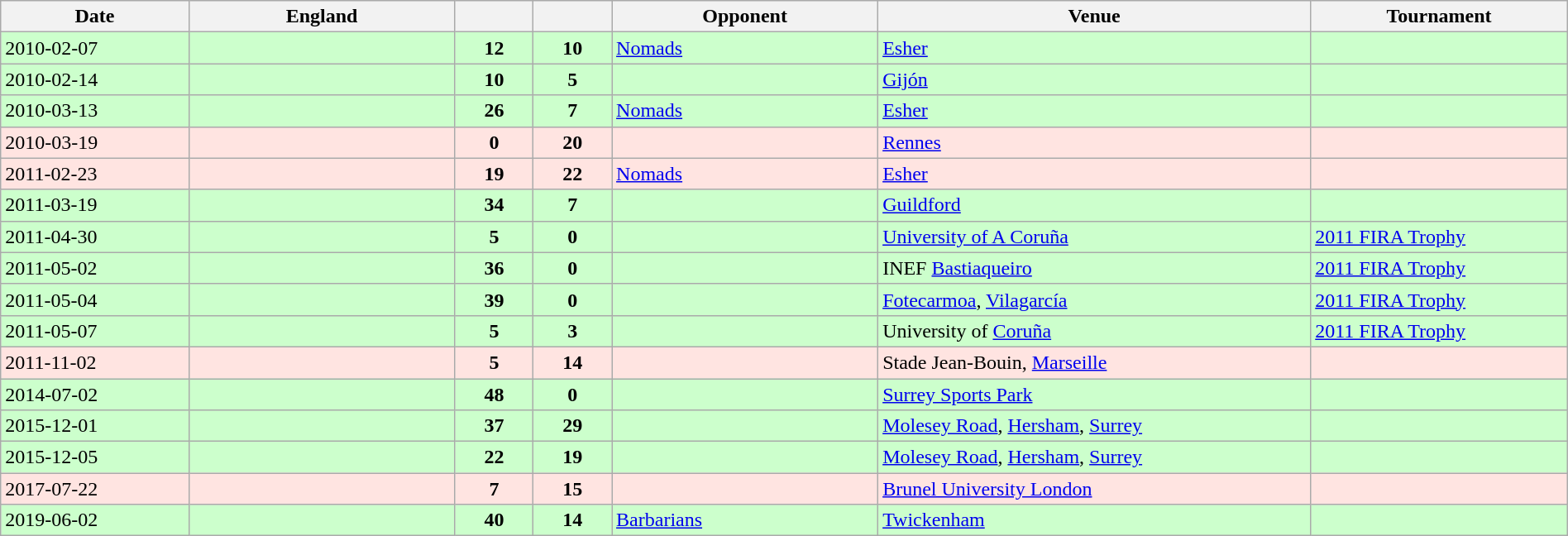<table class="wikitable sortable" style="width:100%">
<tr>
<th style="width:12%">Date</th>
<th style="width:17%">England</th>
<th style="width:5%"></th>
<th style="width:5%"></th>
<th style="width:17%">Opponent</th>
<th>Venue</th>
<th>Tournament</th>
</tr>
<tr bgcolor="#ccffcc">
<td>2010-02-07</td>
<td align="right"></td>
<td align="center"><strong>12</strong></td>
<td align="center"><strong>10</strong></td>
<td><a href='#'>Nomads</a></td>
<td><a href='#'>Esher</a></td>
<td></td>
</tr>
<tr bgcolor="#ccffcc">
<td>2010-02-14</td>
<td align="right"></td>
<td align="center"><strong>10</strong></td>
<td align="center"><strong>5</strong></td>
<td></td>
<td><a href='#'>Gijón</a></td>
<td></td>
</tr>
<tr bgcolor="#ccffcc">
<td>2010-03-13</td>
<td align="right"></td>
<td align="center"><strong>26</strong></td>
<td align="center"><strong>7</strong></td>
<td><a href='#'>Nomads</a></td>
<td><a href='#'>Esher</a></td>
<td></td>
</tr>
<tr bgcolor="FFE4E1">
<td>2010-03-19</td>
<td align="right"></td>
<td align="center"><strong>0</strong></td>
<td align="center"><strong>20</strong></td>
<td></td>
<td><a href='#'>Rennes</a></td>
<td></td>
</tr>
<tr bgcolor="FFE4E1">
<td>2011-02-23</td>
<td align="right"></td>
<td align="center"><strong>19</strong></td>
<td align="center"><strong>22</strong></td>
<td><a href='#'>Nomads</a></td>
<td><a href='#'>Esher</a></td>
<td></td>
</tr>
<tr bgcolor="#ccffcc">
<td>2011-03-19</td>
<td align="right"></td>
<td align="center"><strong>34</strong></td>
<td align="center"><strong>7</strong></td>
<td></td>
<td><a href='#'>Guildford</a></td>
<td></td>
</tr>
<tr bgcolor="#ccffcc">
<td>2011-04-30</td>
<td align="right"></td>
<td align="center"><strong>5</strong></td>
<td align="center"><strong>0</strong></td>
<td></td>
<td><a href='#'>University of A Coruña</a></td>
<td><a href='#'>2011 FIRA Trophy</a></td>
</tr>
<tr bgcolor="#ccffcc">
<td>2011-05-02</td>
<td align="right"></td>
<td align="center"><strong>36</strong></td>
<td align="center"><strong>0</strong></td>
<td></td>
<td>INEF <a href='#'>Bastiaqueiro</a></td>
<td><a href='#'>2011 FIRA Trophy</a></td>
</tr>
<tr bgcolor="#ccffcc">
<td>2011-05-04</td>
<td align="right"></td>
<td align="center"><strong>39</strong></td>
<td align="center"><strong>0</strong></td>
<td></td>
<td><a href='#'>Fotecarmoa</a>, <a href='#'>Vilagarcía</a></td>
<td><a href='#'>2011 FIRA Trophy</a></td>
</tr>
<tr bgcolor="#ccffcc">
<td>2011-05-07</td>
<td align="right"></td>
<td align="center"><strong>5</strong></td>
<td align="center"><strong>3</strong></td>
<td></td>
<td>University of <a href='#'>Coruña</a></td>
<td><a href='#'>2011 FIRA Trophy</a></td>
</tr>
<tr bgcolor="FFE4E1">
<td>2011-11-02</td>
<td align="right"></td>
<td align="center"><strong>5</strong></td>
<td align="center"><strong>14</strong></td>
<td></td>
<td>Stade Jean-Bouin, <a href='#'>Marseille</a></td>
<td></td>
</tr>
<tr bgcolor="#ccffcc">
<td>2014-07-02</td>
<td align="right"></td>
<td align="center"><strong>48</strong></td>
<td align="center"><strong>0</strong></td>
<td></td>
<td><a href='#'>Surrey Sports Park</a></td>
<td></td>
</tr>
<tr bgcolor="#ccffcc">
<td>2015-12-01</td>
<td align="right"></td>
<td align="center"><strong>37</strong></td>
<td align="center"><strong>29</strong></td>
<td></td>
<td><a href='#'>Molesey Road</a>, <a href='#'>Hersham</a>, <a href='#'>Surrey</a></td>
<td></td>
</tr>
<tr bgcolor="#ccffcc">
<td>2015-12-05</td>
<td align="right"></td>
<td align="center"><strong>22</strong></td>
<td align="center"><strong>19</strong></td>
<td></td>
<td><a href='#'>Molesey Road</a>, <a href='#'>Hersham</a>, <a href='#'>Surrey</a></td>
<td></td>
</tr>
<tr bgcolor="FFE4E1">
<td>2017-07-22</td>
<td align="right"></td>
<td align="center"><strong>7</strong></td>
<td align="center"><strong>15</strong></td>
<td></td>
<td><a href='#'>Brunel University London</a></td>
<td></td>
</tr>
<tr bgcolor="#ccffcc">
<td>2019-06-02</td>
<td align="right"></td>
<td align="center"><strong>40</strong></td>
<td align="center"><strong>14</strong></td>
<td><a href='#'>Barbarians</a></td>
<td><a href='#'>Twickenham</a></td>
<td></td>
</tr>
</table>
